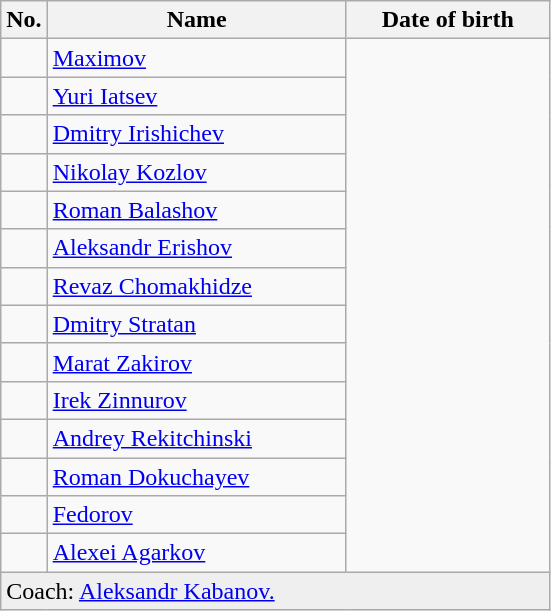<table class=wikitable sortable style=font-size:100%; text-align:center;>
<tr>
<th>No.</th>
<th style=width:12em>Name</th>
<th style=width:8em>Date of birth</th>
</tr>
<tr>
<td></td>
<td align=left><a href='#'>Maximov</a></td>
</tr>
<tr>
<td></td>
<td align=left><a href='#'>Yuri Iatsev</a></td>
</tr>
<tr>
<td></td>
<td align=left><a href='#'>Dmitry Irishichev</a></td>
</tr>
<tr>
<td></td>
<td align=left><a href='#'>Nikolay Kozlov</a></td>
</tr>
<tr>
<td></td>
<td align=left><a href='#'>Roman Balashov</a></td>
</tr>
<tr>
<td></td>
<td align=left><a href='#'>Aleksandr Erishov</a></td>
</tr>
<tr>
<td></td>
<td align=left><a href='#'>Revaz Chomakhidze</a></td>
</tr>
<tr>
<td></td>
<td align=left><a href='#'>Dmitry Stratan</a></td>
</tr>
<tr>
<td></td>
<td align=left><a href='#'>Marat Zakirov</a></td>
</tr>
<tr>
<td></td>
<td align=left><a href='#'>Irek Zinnurov</a></td>
</tr>
<tr>
<td></td>
<td align=left><a href='#'>Andrey Rekitchinski</a></td>
</tr>
<tr>
<td></td>
<td align=left><a href='#'>Roman Dokuchayev</a></td>
</tr>
<tr>
<td></td>
<td align=left><a href='#'>Fedorov</a></td>
</tr>
<tr>
<td></td>
<td align=left><a href='#'>Alexei Agarkov</a></td>
</tr>
<tr style=background:#efefef;>
<td colspan=3 style=text-align:left;>Coach: <a href='#'>Aleksandr Kabanov.</a></td>
</tr>
</table>
